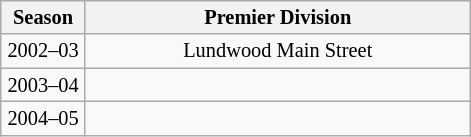<table class="wikitable" style="text-align: center; font-size:85%">
<tr>
<th width=50>Season</th>
<th width=250>Premier Division</th>
</tr>
<tr>
<td>2002–03</td>
<td>Lundwood Main Street </td>
</tr>
<tr>
<td>2003–04</td>
<td></td>
</tr>
<tr>
<td>2004–05</td>
<td></td>
</tr>
</table>
